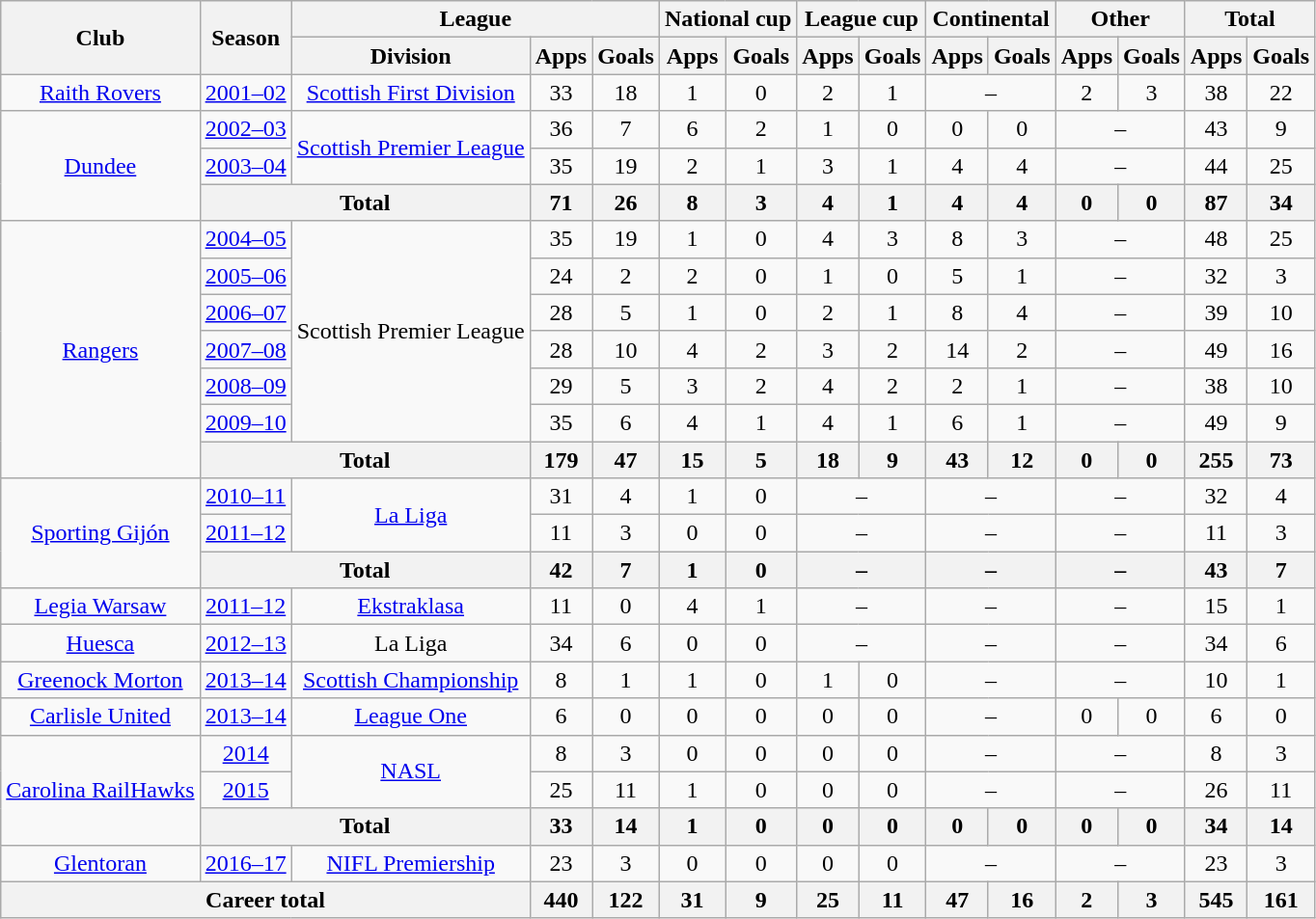<table class="wikitable" style="text-align: center">
<tr>
<th rowspan="2">Club</th>
<th rowspan="2">Season</th>
<th colspan="3">League</th>
<th colspan="2">National cup</th>
<th colspan="2">League cup</th>
<th colspan="2">Continental</th>
<th colspan="2">Other</th>
<th colspan="2">Total</th>
</tr>
<tr>
<th>Division</th>
<th>Apps</th>
<th>Goals</th>
<th>Apps</th>
<th>Goals</th>
<th>Apps</th>
<th>Goals</th>
<th>Apps</th>
<th>Goals</th>
<th>Apps</th>
<th>Goals</th>
<th>Apps</th>
<th>Goals</th>
</tr>
<tr>
<td><a href='#'>Raith Rovers</a></td>
<td><a href='#'>2001–02</a></td>
<td><a href='#'>Scottish First Division</a></td>
<td>33</td>
<td>18</td>
<td>1</td>
<td>0</td>
<td>2</td>
<td>1</td>
<td colspan="2">–</td>
<td>2</td>
<td>3</td>
<td>38</td>
<td>22</td>
</tr>
<tr>
<td rowspan="3"><a href='#'>Dundee</a></td>
<td><a href='#'>2002–03</a></td>
<td rowspan="2"><a href='#'>Scottish Premier League</a></td>
<td>36</td>
<td>7</td>
<td>6</td>
<td>2</td>
<td>1</td>
<td>0</td>
<td>0</td>
<td>0</td>
<td colspan="2">–</td>
<td>43</td>
<td>9</td>
</tr>
<tr>
<td><a href='#'>2003–04</a></td>
<td>35</td>
<td>19</td>
<td>2</td>
<td>1</td>
<td>3</td>
<td>1</td>
<td>4</td>
<td>4</td>
<td colspan="2">–</td>
<td>44</td>
<td>25</td>
</tr>
<tr>
<th colspan="2">Total</th>
<th>71</th>
<th>26</th>
<th>8</th>
<th>3</th>
<th>4</th>
<th>1</th>
<th>4</th>
<th>4</th>
<th>0</th>
<th>0</th>
<th>87</th>
<th>34</th>
</tr>
<tr>
<td rowspan="7"><a href='#'>Rangers</a></td>
<td><a href='#'>2004–05</a></td>
<td rowspan="6">Scottish Premier League</td>
<td>35</td>
<td>19</td>
<td>1</td>
<td>0</td>
<td>4</td>
<td>3</td>
<td>8</td>
<td>3</td>
<td colspan="2">–</td>
<td>48</td>
<td>25</td>
</tr>
<tr>
<td><a href='#'>2005–06</a></td>
<td>24</td>
<td>2</td>
<td>2</td>
<td>0</td>
<td>1</td>
<td>0</td>
<td>5</td>
<td>1</td>
<td colspan="2">–</td>
<td>32</td>
<td>3</td>
</tr>
<tr>
<td><a href='#'>2006–07</a></td>
<td>28</td>
<td>5</td>
<td>1</td>
<td>0</td>
<td>2</td>
<td>1</td>
<td>8</td>
<td>4</td>
<td colspan="2">–</td>
<td>39</td>
<td>10</td>
</tr>
<tr>
<td><a href='#'>2007–08</a></td>
<td>28</td>
<td>10</td>
<td>4</td>
<td>2</td>
<td>3</td>
<td>2</td>
<td>14</td>
<td>2</td>
<td colspan="2">–</td>
<td>49</td>
<td>16</td>
</tr>
<tr>
<td><a href='#'>2008–09</a></td>
<td>29</td>
<td>5</td>
<td>3</td>
<td>2</td>
<td>4</td>
<td>2</td>
<td>2</td>
<td>1</td>
<td colspan="2">–</td>
<td>38</td>
<td>10</td>
</tr>
<tr>
<td><a href='#'>2009–10</a></td>
<td>35</td>
<td>6</td>
<td>4</td>
<td>1</td>
<td>4</td>
<td>1</td>
<td>6</td>
<td>1</td>
<td colspan="2">–</td>
<td>49</td>
<td>9</td>
</tr>
<tr>
<th colspan="2">Total</th>
<th>179</th>
<th>47</th>
<th>15</th>
<th>5</th>
<th>18</th>
<th>9</th>
<th>43</th>
<th>12</th>
<th>0</th>
<th>0</th>
<th>255</th>
<th>73</th>
</tr>
<tr>
<td rowspan="3"><a href='#'>Sporting Gijón</a></td>
<td><a href='#'>2010–11</a></td>
<td rowspan="2"><a href='#'>La Liga</a></td>
<td>31</td>
<td>4</td>
<td>1</td>
<td>0</td>
<td colspan="2">–</td>
<td colspan="2">–</td>
<td colspan="2">–</td>
<td>32</td>
<td>4</td>
</tr>
<tr>
<td><a href='#'>2011–12</a></td>
<td>11</td>
<td>3</td>
<td>0</td>
<td>0</td>
<td colspan="2">–</td>
<td colspan="2">–</td>
<td colspan="2">–</td>
<td>11</td>
<td>3</td>
</tr>
<tr>
<th colspan="2">Total</th>
<th>42</th>
<th>7</th>
<th>1</th>
<th>0</th>
<th colspan="2">–</th>
<th colspan="2">–</th>
<th colspan="2">–</th>
<th>43</th>
<th>7</th>
</tr>
<tr>
<td><a href='#'>Legia Warsaw</a></td>
<td><a href='#'>2011–12</a></td>
<td><a href='#'>Ekstraklasa</a></td>
<td>11</td>
<td>0</td>
<td>4</td>
<td>1</td>
<td colspan="2">–</td>
<td colspan="2">–</td>
<td colspan="2">–</td>
<td>15</td>
<td>1</td>
</tr>
<tr>
<td><a href='#'>Huesca</a></td>
<td><a href='#'>2012–13</a></td>
<td>La Liga</td>
<td>34</td>
<td>6</td>
<td>0</td>
<td>0</td>
<td colspan="2">–</td>
<td colspan="2">–</td>
<td colspan="2">–</td>
<td>34</td>
<td>6</td>
</tr>
<tr>
<td><a href='#'>Greenock Morton</a></td>
<td><a href='#'>2013–14</a></td>
<td><a href='#'>Scottish Championship</a></td>
<td>8</td>
<td>1</td>
<td>1</td>
<td>0</td>
<td>1</td>
<td>0</td>
<td colspan="2">–</td>
<td colspan="2">–</td>
<td>10</td>
<td>1</td>
</tr>
<tr>
<td><a href='#'>Carlisle United</a></td>
<td><a href='#'>2013–14</a></td>
<td><a href='#'>League One</a></td>
<td>6</td>
<td>0</td>
<td>0</td>
<td>0</td>
<td>0</td>
<td>0</td>
<td colspan="2">–</td>
<td>0</td>
<td>0</td>
<td>6</td>
<td>0</td>
</tr>
<tr>
<td rowspan="3"><a href='#'>Carolina RailHawks</a></td>
<td><a href='#'>2014</a></td>
<td rowspan="2"><a href='#'>NASL</a></td>
<td>8</td>
<td>3</td>
<td>0</td>
<td>0</td>
<td>0</td>
<td>0</td>
<td colspan="2">–</td>
<td colspan="2">–</td>
<td>8</td>
<td>3</td>
</tr>
<tr>
<td><a href='#'>2015</a></td>
<td>25</td>
<td>11</td>
<td>1</td>
<td>0</td>
<td>0</td>
<td>0</td>
<td colspan="2">–</td>
<td colspan="2">–</td>
<td>26</td>
<td>11</td>
</tr>
<tr>
<th colspan="2">Total</th>
<th>33</th>
<th>14</th>
<th>1</th>
<th>0</th>
<th>0</th>
<th>0</th>
<th>0</th>
<th>0</th>
<th>0</th>
<th>0</th>
<th>34</th>
<th>14</th>
</tr>
<tr>
<td><a href='#'>Glentoran</a></td>
<td><a href='#'>2016–17</a></td>
<td><a href='#'>NIFL Premiership</a></td>
<td>23</td>
<td>3</td>
<td>0</td>
<td>0</td>
<td>0</td>
<td>0</td>
<td colspan="2">–</td>
<td colspan="2">–</td>
<td>23</td>
<td>3</td>
</tr>
<tr>
<th colspan="3">Career total</th>
<th>440</th>
<th>122</th>
<th>31</th>
<th>9</th>
<th>25</th>
<th>11</th>
<th>47</th>
<th>16</th>
<th>2</th>
<th>3</th>
<th>545</th>
<th>161</th>
</tr>
</table>
